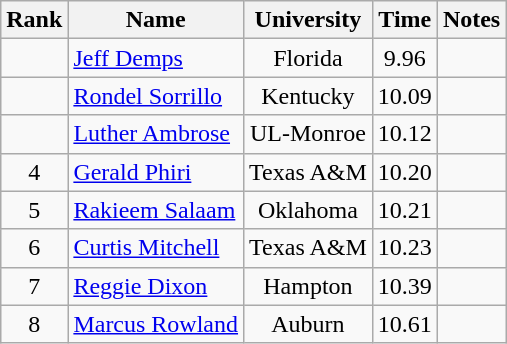<table class="wikitable sortable" style="text-align:center">
<tr>
<th>Rank</th>
<th>Name</th>
<th>University</th>
<th>Time</th>
<th>Notes</th>
</tr>
<tr>
<td></td>
<td align=left><a href='#'>Jeff Demps</a></td>
<td>Florida</td>
<td>9.96</td>
<td></td>
</tr>
<tr>
<td></td>
<td align=left><a href='#'>Rondel Sorrillo</a> </td>
<td>Kentucky</td>
<td>10.09</td>
<td></td>
</tr>
<tr>
<td></td>
<td align=left><a href='#'>Luther Ambrose</a></td>
<td>UL-Monroe</td>
<td>10.12</td>
<td></td>
</tr>
<tr>
<td>4</td>
<td align=left><a href='#'>Gerald Phiri</a> </td>
<td>Texas A&M</td>
<td>10.20</td>
<td></td>
</tr>
<tr>
<td>5</td>
<td align=left><a href='#'>Rakieem Salaam</a></td>
<td>Oklahoma</td>
<td>10.21</td>
<td></td>
</tr>
<tr>
<td>6</td>
<td align=left><a href='#'>Curtis Mitchell</a></td>
<td>Texas A&M</td>
<td>10.23</td>
<td></td>
</tr>
<tr>
<td>7</td>
<td align=left><a href='#'>Reggie Dixon</a></td>
<td>Hampton</td>
<td>10.39</td>
<td></td>
</tr>
<tr>
<td>8</td>
<td align=left><a href='#'>Marcus Rowland</a></td>
<td>Auburn</td>
<td>10.61</td>
<td></td>
</tr>
</table>
